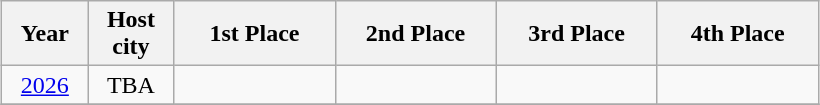<table class="wikitable" style="margin:1em auto; text-align: center;">
<tr>
<th width=50px>Year</th>
<th width=50px>Host city</th>
<th width=100px>1st Place</th>
<th width=100px>2nd Place</th>
<th width=100px>3rd Place</th>
<th width=100px>4th Place</th>
</tr>
<tr>
<td><a href='#'>2026</a></td>
<td>TBA</td>
<td></td>
<td></td>
<td></td>
<td></td>
</tr>
<tr>
</tr>
</table>
